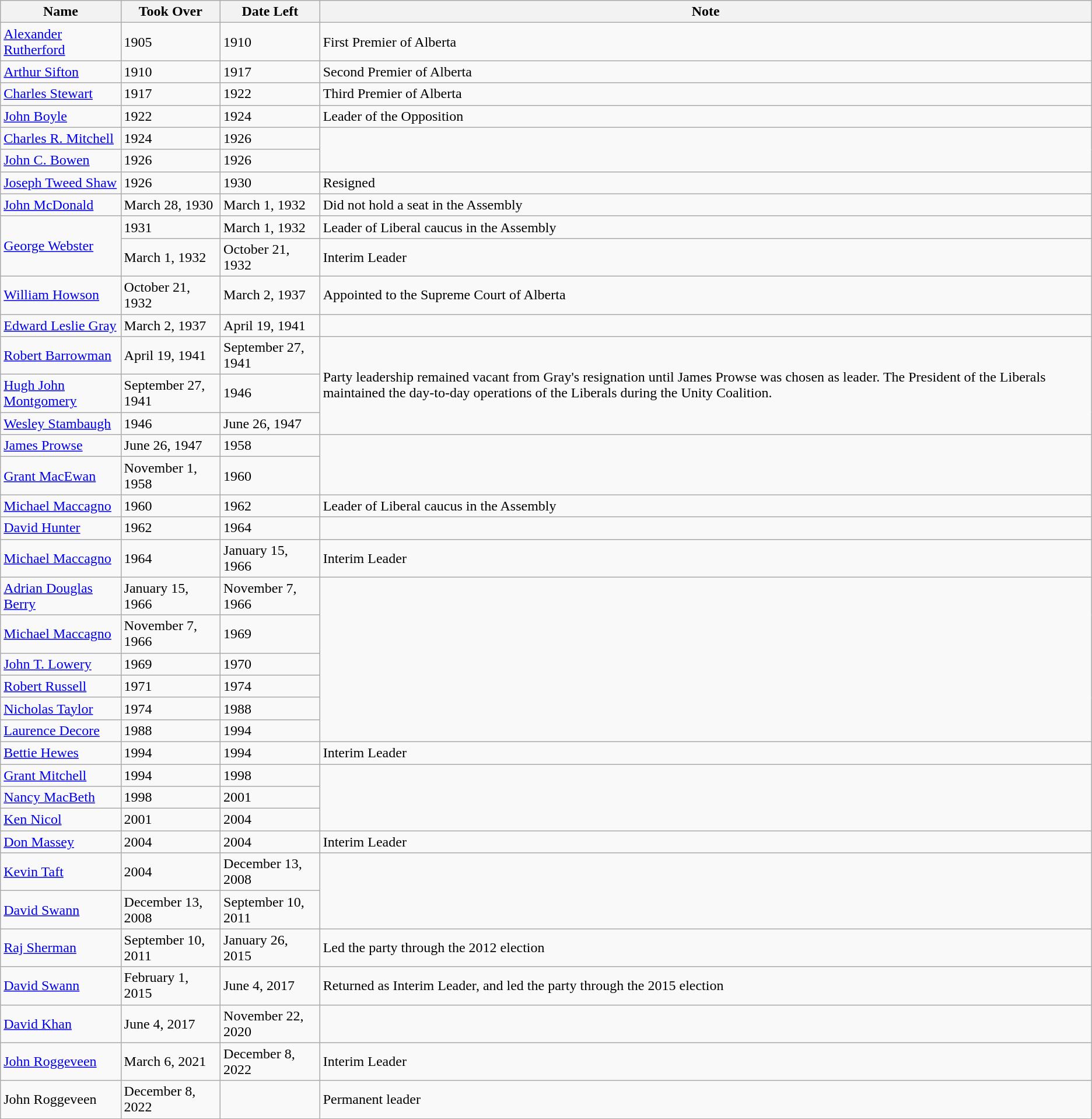<table class="wikitable">
<tr>
<th>Name</th>
<th>Took Over</th>
<th>Date Left</th>
<th>Note</th>
</tr>
<tr>
<td><a href='#'>Alexander Rutherford</a></td>
<td>1905</td>
<td>1910</td>
<td>First Premier of Alberta</td>
</tr>
<tr>
<td><a href='#'>Arthur Sifton</a></td>
<td>1910</td>
<td>1917</td>
<td>Second Premier of Alberta</td>
</tr>
<tr>
<td><a href='#'>Charles Stewart</a></td>
<td>1917</td>
<td>1922</td>
<td>Third Premier of Alberta</td>
</tr>
<tr>
<td><a href='#'>John Boyle</a></td>
<td>1922</td>
<td>1924</td>
<td>Leader of the Opposition</td>
</tr>
<tr>
<td><a href='#'>Charles R. Mitchell</a></td>
<td>1924</td>
<td>1926</td>
</tr>
<tr>
<td><a href='#'>John C. Bowen</a></td>
<td>1926</td>
<td>1926</td>
</tr>
<tr>
<td><a href='#'>Joseph Tweed Shaw</a></td>
<td>1926</td>
<td>1930</td>
<td>Resigned</td>
</tr>
<tr>
<td><a href='#'>John McDonald</a></td>
<td>March 28, 1930</td>
<td>March 1, 1932</td>
<td>Did not hold a seat in the Assembly</td>
</tr>
<tr>
<td rowspan=2><a href='#'>George Webster</a></td>
<td>1931</td>
<td>March 1, 1932</td>
<td>Leader of Liberal caucus in the Assembly</td>
</tr>
<tr>
<td>March 1, 1932</td>
<td>October 21, 1932</td>
<td>Interim Leader</td>
</tr>
<tr>
<td><a href='#'>William Howson</a></td>
<td>October 21, 1932</td>
<td>March 2, 1937</td>
<td>Appointed to the Supreme Court of Alberta</td>
</tr>
<tr>
<td><a href='#'>Edward Leslie Gray</a></td>
<td>March 2, 1937</td>
<td>April 19, 1941</td>
</tr>
<tr>
<td><a href='#'>Robert Barrowman</a></td>
<td>April 19, 1941</td>
<td>September 27, 1941</td>
<td rowspan=3>Party leadership remained vacant from Gray's resignation until James Prowse was chosen as leader. The President of the Liberals maintained the day-to-day operations of the Liberals during the Unity Coalition.</td>
</tr>
<tr>
<td><a href='#'>Hugh John Montgomery</a></td>
<td>September 27, 1941</td>
<td>1946</td>
</tr>
<tr>
<td><a href='#'>Wesley Stambaugh</a></td>
<td>1946</td>
<td>June 26, 1947</td>
</tr>
<tr>
<td><a href='#'>James Prowse</a></td>
<td>June 26, 1947</td>
<td>1958</td>
</tr>
<tr>
<td><a href='#'>Grant MacEwan</a></td>
<td>November 1, 1958</td>
<td>1960</td>
</tr>
<tr>
<td><a href='#'>Michael Maccagno</a></td>
<td>1960</td>
<td>1962</td>
<td>Leader of Liberal caucus in the Assembly</td>
</tr>
<tr>
<td><a href='#'>David Hunter</a></td>
<td>1962</td>
<td>1964</td>
</tr>
<tr>
<td><a href='#'>Michael Maccagno</a></td>
<td>1964</td>
<td>January 15, 1966</td>
<td>Interim Leader</td>
</tr>
<tr>
<td><a href='#'>Adrian Douglas Berry</a></td>
<td>January 15, 1966</td>
<td>November 7, 1966</td>
</tr>
<tr>
<td><a href='#'>Michael Maccagno</a></td>
<td>November 7, 1966</td>
<td>1969</td>
</tr>
<tr>
<td><a href='#'>John T. Lowery</a></td>
<td>1969</td>
<td>1970</td>
</tr>
<tr>
<td><a href='#'>Robert Russell</a></td>
<td>1971</td>
<td>1974</td>
</tr>
<tr>
<td><a href='#'>Nicholas Taylor</a></td>
<td>1974</td>
<td>1988</td>
</tr>
<tr>
<td><a href='#'>Laurence Decore</a></td>
<td>1988</td>
<td>1994</td>
</tr>
<tr>
<td><a href='#'>Bettie Hewes</a></td>
<td>1994</td>
<td>1994</td>
<td>Interim Leader</td>
</tr>
<tr>
<td><a href='#'>Grant Mitchell</a></td>
<td>1994</td>
<td>1998</td>
</tr>
<tr>
<td><a href='#'>Nancy MacBeth</a></td>
<td>1998</td>
<td>2001</td>
</tr>
<tr>
<td><a href='#'>Ken Nicol</a></td>
<td>2001</td>
<td>2004</td>
</tr>
<tr>
<td><a href='#'>Don Massey</a></td>
<td>2004</td>
<td>2004</td>
<td>Interim Leader</td>
</tr>
<tr>
<td><a href='#'>Kevin Taft</a></td>
<td>2004</td>
<td>December 13, 2008</td>
</tr>
<tr>
<td><a href='#'>David Swann</a></td>
<td>December 13, 2008</td>
<td>September 10, 2011</td>
</tr>
<tr>
<td><a href='#'>Raj Sherman</a></td>
<td>September 10, 2011</td>
<td>January 26, 2015</td>
<td>Led the party through the 2012 election</td>
</tr>
<tr>
<td><a href='#'>David Swann</a></td>
<td>February 1, 2015</td>
<td>June 4, 2017</td>
<td>Returned as Interim Leader, and led the party through the 2015 election</td>
</tr>
<tr>
<td><a href='#'>David Khan</a></td>
<td>June 4, 2017</td>
<td>November 22, 2020</td>
<td></td>
</tr>
<tr>
<td><a href='#'>John Roggeveen</a></td>
<td>March 6, 2021</td>
<td>December 8, 2022</td>
<td>Interim Leader</td>
</tr>
<tr>
<td>John Roggeveen</td>
<td>December 8, 2022</td>
<td></td>
<td>Permanent leader</td>
</tr>
<tr>
</tr>
</table>
